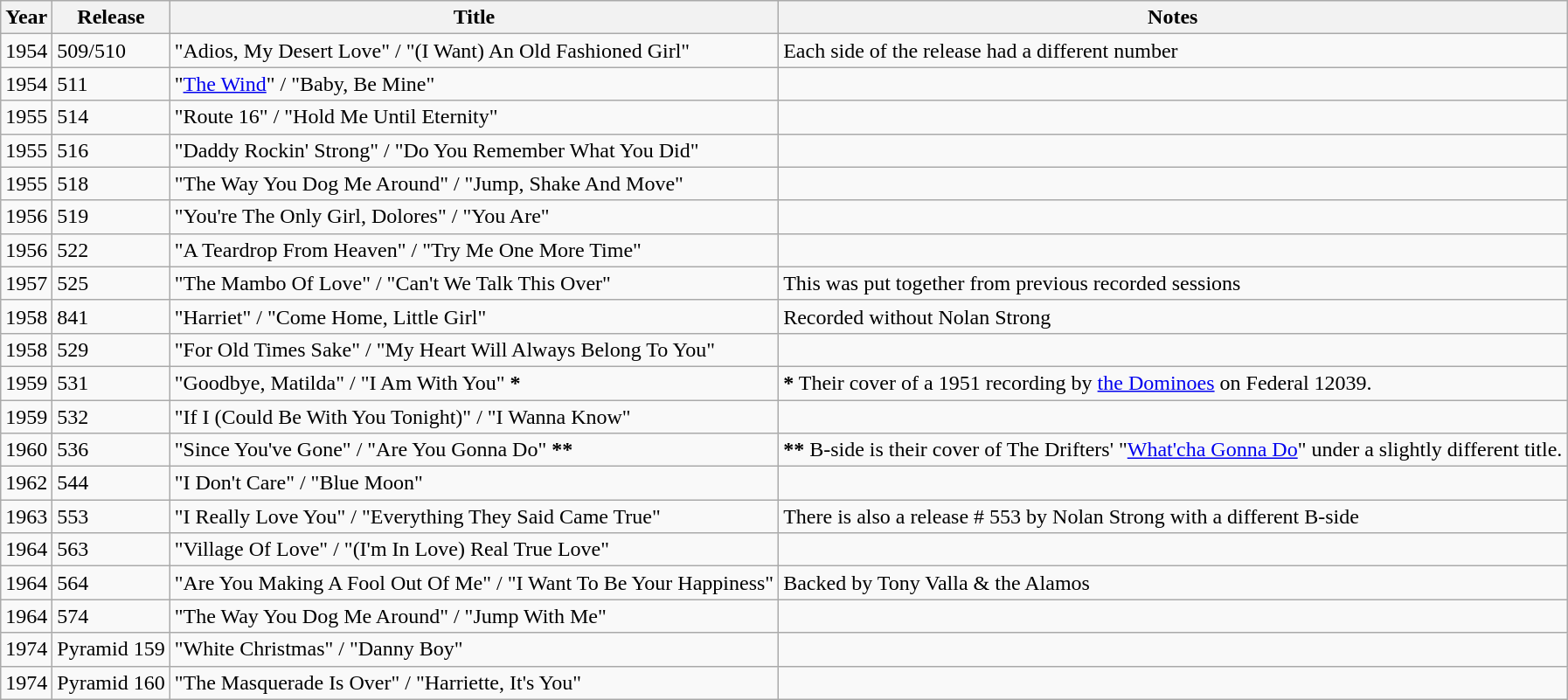<table class="wikitable">
<tr>
<th>Year</th>
<th>Release</th>
<th>Title</th>
<th>Notes</th>
</tr>
<tr>
<td>1954</td>
<td>509/510</td>
<td>"Adios, My Desert Love" / "(I Want) An Old Fashioned Girl"</td>
<td>Each side of the release had a different number</td>
</tr>
<tr>
<td>1954</td>
<td>511</td>
<td>"<a href='#'>The Wind</a>" / "Baby, Be Mine"</td>
<td></td>
</tr>
<tr>
<td>1955</td>
<td>514</td>
<td>"Route 16" / "Hold Me Until Eternity"</td>
<td></td>
</tr>
<tr>
<td>1955</td>
<td>516</td>
<td>"Daddy Rockin' Strong" / "Do You Remember What You Did"</td>
<td></td>
</tr>
<tr>
<td>1955</td>
<td>518</td>
<td>"The Way You Dog Me Around" / "Jump, Shake And Move"</td>
<td></td>
</tr>
<tr>
<td>1956</td>
<td>519</td>
<td>"You're The Only Girl, Dolores" / "You Are"</td>
<td></td>
</tr>
<tr>
<td>1956</td>
<td>522</td>
<td>"A Teardrop From Heaven" / "Try Me One More Time"</td>
<td></td>
</tr>
<tr>
<td>1957</td>
<td>525</td>
<td>"The Mambo Of Love" / "Can't We Talk This Over"</td>
<td>This was put together from previous recorded sessions</td>
</tr>
<tr>
<td>1958</td>
<td>841</td>
<td>"Harriet" / "Come Home, Little Girl"</td>
<td>Recorded without Nolan Strong</td>
</tr>
<tr>
<td>1958</td>
<td>529</td>
<td>"For Old Times Sake" / "My Heart Will Always Belong To You"</td>
<td></td>
</tr>
<tr>
<td>1959</td>
<td>531</td>
<td>"Goodbye, Matilda" / "I Am With You" <strong>*</strong></td>
<td><strong>*</strong> Their cover of a 1951 recording by <a href='#'>the Dominoes</a> on Federal 12039.</td>
</tr>
<tr>
<td>1959</td>
<td>532</td>
<td>"If I (Could Be With You Tonight)" / "I Wanna Know"</td>
<td></td>
</tr>
<tr>
<td>1960</td>
<td>536</td>
<td>"Since You've Gone" / "Are You Gonna Do" <strong>**</strong></td>
<td><strong>**</strong> B-side is their cover of The Drifters' "<a href='#'>What'cha Gonna Do</a>" under a slightly different title.</td>
</tr>
<tr>
<td>1962</td>
<td>544</td>
<td>"I Don't Care" / "Blue Moon"</td>
<td></td>
</tr>
<tr>
<td>1963</td>
<td>553</td>
<td>"I Really Love You" / "Everything They Said Came True"</td>
<td>There is also a release # 553 by Nolan Strong with a different B-side</td>
</tr>
<tr>
<td>1964</td>
<td>563</td>
<td>"Village Of Love" / "(I'm In Love) Real True Love"</td>
<td></td>
</tr>
<tr>
<td>1964</td>
<td>564</td>
<td>"Are You Making A Fool Out Of Me" / "I Want To Be Your Happiness"</td>
<td>Backed by Tony Valla & the Alamos</td>
</tr>
<tr>
<td>1964</td>
<td>574</td>
<td>"The Way You Dog Me Around" / "Jump With Me"</td>
<td></td>
</tr>
<tr>
<td>1974</td>
<td>Pyramid 159</td>
<td>"White Christmas" / "Danny Boy"</td>
<td></td>
</tr>
<tr>
<td>1974</td>
<td>Pyramid 160</td>
<td>"The Masquerade Is Over" / "Harriette, It's You"</td>
<td></td>
</tr>
</table>
